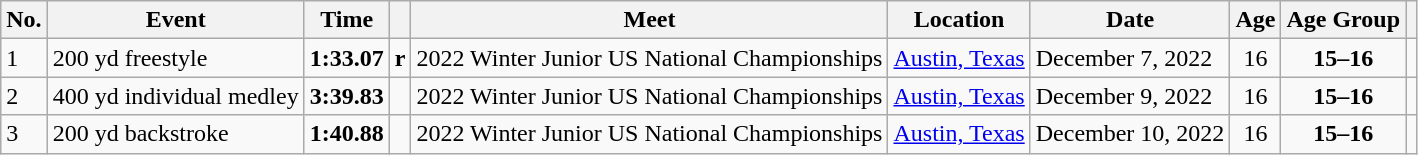<table class="wikitable">
<tr>
<th>No.</th>
<th>Event</th>
<th>Time</th>
<th></th>
<th>Meet</th>
<th>Location</th>
<th>Date</th>
<th>Age</th>
<th>Age Group</th>
<th></th>
</tr>
<tr>
<td>1</td>
<td>200 yd freestyle</td>
<td style="text-align:center;"><strong>1:33.07</strong></td>
<td><strong>r</strong></td>
<td>2022 Winter Junior US National Championships</td>
<td><a href='#'>Austin, Texas</a></td>
<td>December 7, 2022</td>
<td style="text-align:center;">16</td>
<td style="text-align:center;"><strong>15–16</strong></td>
<td style="text-align:center;"></td>
</tr>
<tr>
<td>2</td>
<td>400 yd individual medley</td>
<td style="text-align:center;"><strong>3:39.83</strong></td>
<td></td>
<td>2022 Winter Junior US National Championships</td>
<td><a href='#'>Austin, Texas</a></td>
<td>December 9, 2022</td>
<td style="text-align:center;">16</td>
<td style="text-align:center;"><strong>15–16</strong></td>
<td style="text-align:center;"></td>
</tr>
<tr>
<td>3</td>
<td>200 yd backstroke</td>
<td style="text-align:center;"><strong>1:40.88</strong></td>
<td></td>
<td>2022 Winter Junior US National Championships</td>
<td><a href='#'>Austin, Texas</a></td>
<td>December 10, 2022</td>
<td style="text-align:center;">16</td>
<td style="text-align:center;"><strong>15–16</strong></td>
<td style="text-align:center;"></td>
</tr>
</table>
